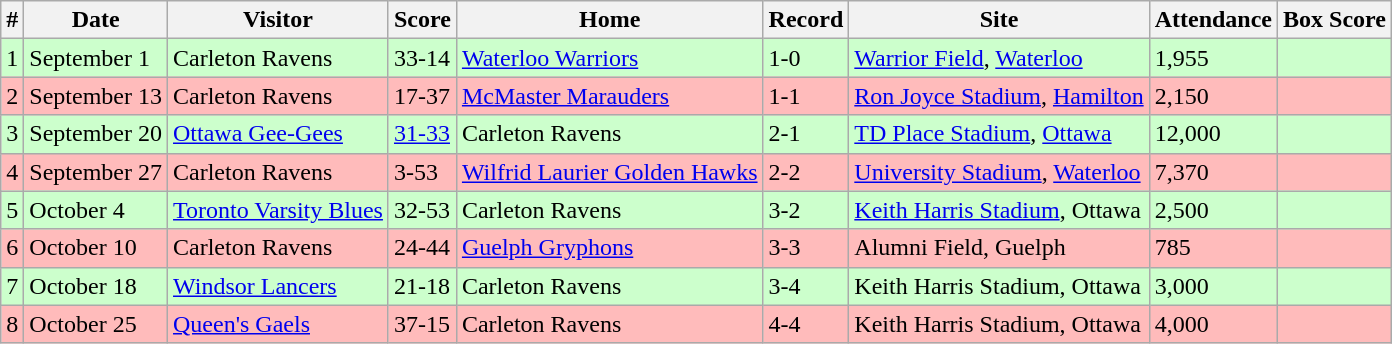<table class="wikitable">
<tr>
<th>#</th>
<th>Date</th>
<th>Visitor</th>
<th>Score</th>
<th>Home</th>
<th>Record</th>
<th>Site</th>
<th>Attendance</th>
<th>Box Score</th>
</tr>
<tr bgcolor="#cfc">
<td>1</td>
<td>September 1</td>
<td>Carleton Ravens</td>
<td>33-14</td>
<td><a href='#'>Waterloo Warriors</a></td>
<td>1-0</td>
<td><a href='#'>Warrior Field</a>, <a href='#'>Waterloo</a></td>
<td>1,955</td>
<td></td>
</tr>
<tr bgcolor="#ffbbbb">
<td>2</td>
<td>September 13</td>
<td>Carleton Ravens</td>
<td>17-37</td>
<td><a href='#'>McMaster Marauders</a></td>
<td>1-1</td>
<td><a href='#'>Ron Joyce Stadium</a>, <a href='#'>Hamilton</a></td>
<td>2,150</td>
<td></td>
</tr>
<tr bgcolor="#cfc">
<td>3</td>
<td>September 20</td>
<td><a href='#'>Ottawa Gee-Gees</a></td>
<td><a href='#'>31-33</a></td>
<td>Carleton Ravens</td>
<td>2-1</td>
<td><a href='#'>TD Place Stadium</a>, <a href='#'>Ottawa</a></td>
<td>12,000</td>
<td></td>
</tr>
<tr bgcolor="#ffbbbb">
<td>4</td>
<td>September 27</td>
<td>Carleton Ravens</td>
<td>3-53</td>
<td><a href='#'>Wilfrid Laurier Golden Hawks</a></td>
<td>2-2</td>
<td><a href='#'>University Stadium</a>, <a href='#'>Waterloo</a></td>
<td>7,370</td>
<td></td>
</tr>
<tr bgcolor="#cfc">
<td>5</td>
<td>October 4</td>
<td><a href='#'>Toronto Varsity Blues</a></td>
<td>32-53</td>
<td>Carleton Ravens</td>
<td>3-2</td>
<td><a href='#'>Keith Harris Stadium</a>, Ottawa</td>
<td>2,500</td>
<td></td>
</tr>
<tr bgcolor="#ffbbbb">
<td>6</td>
<td>October 10</td>
<td>Carleton Ravens</td>
<td>24-44</td>
<td><a href='#'>Guelph Gryphons</a></td>
<td>3-3</td>
<td>Alumni Field, Guelph</td>
<td>785</td>
<td></td>
</tr>
<tr bgcolor="#cfc">
<td>7</td>
<td>October 18</td>
<td><a href='#'>Windsor Lancers</a></td>
<td>21-18</td>
<td>Carleton Ravens</td>
<td>3-4</td>
<td>Keith Harris Stadium, Ottawa</td>
<td>3,000</td>
<td></td>
</tr>
<tr bgcolor="#ffbbbb">
<td>8</td>
<td>October 25</td>
<td><a href='#'>Queen's Gaels</a></td>
<td>37-15</td>
<td>Carleton Ravens</td>
<td>4-4</td>
<td>Keith Harris Stadium, Ottawa</td>
<td>4,000</td>
<td></td>
</tr>
</table>
